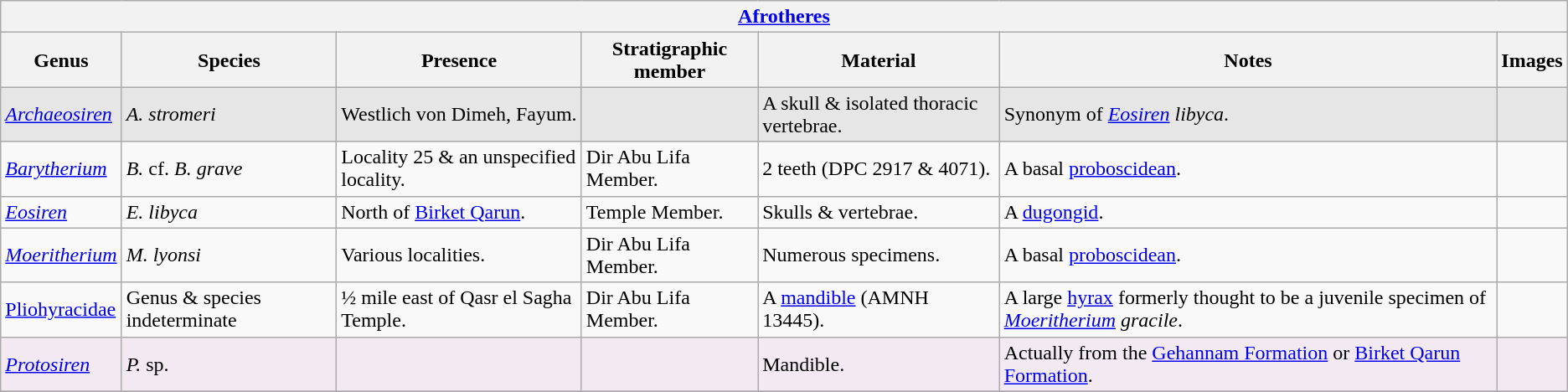<table class="wikitable" align="center">
<tr>
<th colspan="7" align="center"><strong><a href='#'>Afrotheres</a></strong></th>
</tr>
<tr>
<th>Genus</th>
<th>Species</th>
<th>Presence</th>
<th><strong>Stratigraphic member</strong></th>
<th><strong>Material</strong></th>
<th>Notes</th>
<th>Images</th>
</tr>
<tr>
<td style="background:#E6E6E6;"><em><a href='#'>Archaeosiren</a></em></td>
<td style="background:#E6E6E6;"><em>A. stromeri</em></td>
<td style="background:#E6E6E6;">Westlich von Dimeh, Fayum.</td>
<td style="background:#E6E6E6;"></td>
<td style="background:#E6E6E6;">A skull & isolated thoracic vertebrae.</td>
<td style="background:#E6E6E6;">Synonym of <em><a href='#'>Eosiren</a> libyca</em>.</td>
<td style="background:#E6E6E6;"></td>
</tr>
<tr>
<td><em><a href='#'>Barytherium</a></em></td>
<td><em>B.</em> cf. <em>B. grave</em></td>
<td>Locality 25 & an unspecified locality.</td>
<td>Dir Abu Lifa Member.</td>
<td>2 teeth (DPC 2917 & 4071).</td>
<td>A basal <a href='#'>proboscidean</a>.</td>
<td></td>
</tr>
<tr>
<td><em><a href='#'>Eosiren</a></em></td>
<td><em>E. libyca</em></td>
<td>North of <a href='#'>Birket Qarun</a>.</td>
<td>Temple Member.</td>
<td>Skulls & vertebrae.</td>
<td>A <a href='#'>dugongid</a>.</td>
<td></td>
</tr>
<tr>
<td><em><a href='#'>Moeritherium</a></em></td>
<td><em>M. lyonsi</em></td>
<td>Various localities.</td>
<td>Dir Abu Lifa Member.</td>
<td>Numerous specimens.</td>
<td>A basal <a href='#'>proboscidean</a>.</td>
<td></td>
</tr>
<tr>
<td><a href='#'>Pliohyracidae</a></td>
<td>Genus & species indeterminate</td>
<td>½ mile east of Qasr el Sagha Temple.</td>
<td>Dir Abu Lifa Member.</td>
<td>A <a href='#'>mandible</a> (AMNH 13445).</td>
<td>A large <a href='#'>hyrax</a> formerly thought to be a juvenile specimen of <em><a href='#'>Moeritherium</a> gracile</em>.</td>
<td></td>
</tr>
<tr>
<td style="background:#f3e9f3;"><em><a href='#'>Protosiren</a></em></td>
<td style="background:#f3e9f3;"><em>P.</em> sp.</td>
<td style="background:#f3e9f3;"></td>
<td style="background:#f3e9f3;"></td>
<td style="background:#f3e9f3;">Mandible.</td>
<td style="background:#f3e9f3;">Actually from the <a href='#'>Gehannam Formation</a> or <a href='#'>Birket Qarun Formation</a>.</td>
<td style="background:#f3e9f3;"></td>
</tr>
<tr>
</tr>
</table>
